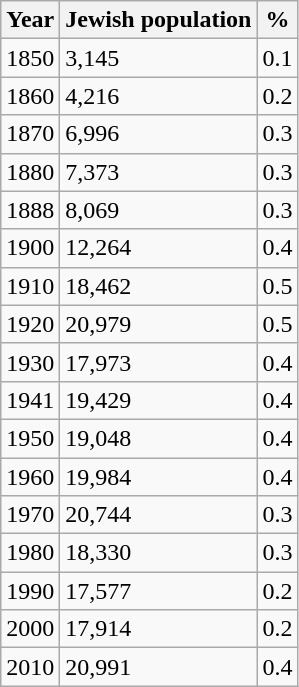<table class="wikitable">
<tr>
<th>Year</th>
<th>Jewish population</th>
<th>%</th>
</tr>
<tr>
<td>1850</td>
<td>3,145</td>
<td>0.1</td>
</tr>
<tr>
<td>1860</td>
<td>4,216</td>
<td>0.2</td>
</tr>
<tr>
<td>1870</td>
<td>6,996</td>
<td>0.3</td>
</tr>
<tr>
<td>1880</td>
<td>7,373</td>
<td>0.3</td>
</tr>
<tr>
<td>1888</td>
<td>8,069</td>
<td>0.3</td>
</tr>
<tr>
<td>1900</td>
<td>12,264</td>
<td>0.4</td>
</tr>
<tr>
<td>1910</td>
<td>18,462</td>
<td>0.5</td>
</tr>
<tr>
<td>1920</td>
<td>20,979</td>
<td>0.5</td>
</tr>
<tr>
<td>1930</td>
<td>17,973</td>
<td>0.4</td>
</tr>
<tr>
<td>1941</td>
<td>19,429</td>
<td>0.4</td>
</tr>
<tr>
<td>1950</td>
<td>19,048</td>
<td>0.4</td>
</tr>
<tr>
<td>1960</td>
<td>19,984</td>
<td>0.4</td>
</tr>
<tr>
<td>1970</td>
<td>20,744</td>
<td>0.3</td>
</tr>
<tr>
<td>1980</td>
<td>18,330</td>
<td>0.3</td>
</tr>
<tr>
<td>1990</td>
<td>17,577</td>
<td>0.2</td>
</tr>
<tr>
<td>2000</td>
<td>17,914</td>
<td>0.2</td>
</tr>
<tr>
<td>2010</td>
<td>20,991</td>
<td>0.4</td>
</tr>
</table>
